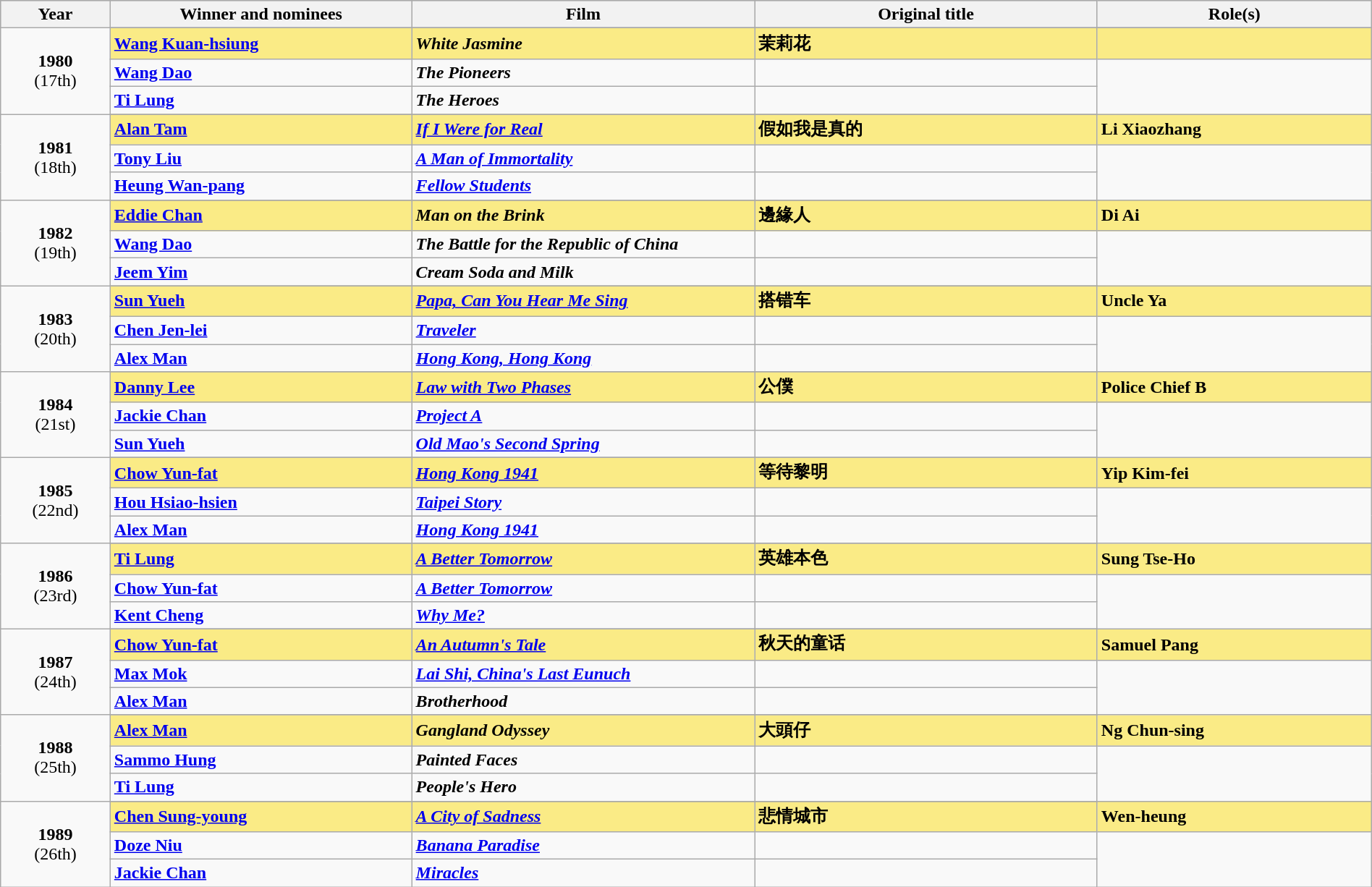<table class="wikitable" style="width:100%">
<tr style="background:#bebebe;">
<th style="width:8%;">Year</th>
<th style="width:22%;">Winner and nominees</th>
<th style="width:25%;">Film</th>
<th style="width:25%;">Original title</th>
<th style="width:20%;">Role(s)</th>
</tr>
<tr>
<td rowspan="4" style="text-align:center"><strong>1980</strong><br>(17th)</td>
</tr>
<tr style="background:#FAEB86">
<td><strong><a href='#'>Wang Kuan-hsiung</a></strong></td>
<td><strong><em> White Jasmine</em></strong></td>
<td><strong>茉莉花</strong></td>
<td><strong> </strong></td>
</tr>
<tr>
<td><strong><a href='#'>Wang Dao</a></strong></td>
<td><strong><em> The Pioneers</em></strong></td>
<td></td>
</tr>
<tr>
<td><strong><a href='#'>Ti Lung</a></strong></td>
<td><strong><em> The Heroes</em></strong></td>
<td></td>
</tr>
<tr>
<td rowspan="4" style="text-align:center"><strong>1981</strong><br>(18th)</td>
</tr>
<tr style="background:#FAEB86">
<td><strong><a href='#'>Alan Tam</a></strong></td>
<td><strong><em><a href='#'>If I Were for Real</a></em></strong></td>
<td><strong>	假如我是真的</strong></td>
<td><strong>Li Xiaozhang</strong></td>
</tr>
<tr>
<td><strong><a href='#'>Tony Liu</a></strong></td>
<td><strong><em><a href='#'>A Man of Immortality</a></em></strong></td>
<td></td>
</tr>
<tr>
<td><strong><a href='#'>Heung Wan-pang</a></strong></td>
<td><strong><em><a href='#'>Fellow Students</a></em></strong></td>
<td></td>
</tr>
<tr>
<td rowspan="4" style="text-align:center"><strong>1982</strong><br>(19th)</td>
</tr>
<tr style="background:#FAEB86">
<td><strong><a href='#'>Eddie Chan</a></strong></td>
<td><strong><em>Man on the Brink</em></strong></td>
<td><strong>邊緣人</strong></td>
<td><strong>Di Ai</strong></td>
</tr>
<tr>
<td><strong><a href='#'>Wang Dao</a></strong></td>
<td><strong><em>The Battle for the Republic of China</em></strong></td>
<td></td>
</tr>
<tr>
<td><strong><a href='#'>Jeem Yim</a></strong></td>
<td><strong><em>Cream Soda and Milk</em></strong></td>
<td></td>
</tr>
<tr>
<td rowspan="4" style="text-align:center"><strong>1983</strong><br>(20th)</td>
</tr>
<tr style="background:#FAEB86">
<td><strong><a href='#'>Sun Yueh</a></strong></td>
<td><strong><em><a href='#'>Papa, Can You Hear Me Sing</a></em></strong></td>
<td><strong>搭错车</strong></td>
<td><strong>Uncle Ya</strong></td>
</tr>
<tr>
<td><strong><a href='#'>Chen Jen-lei</a></strong></td>
<td><strong><em><a href='#'>Traveler</a></em></strong></td>
<td></td>
</tr>
<tr>
<td><strong><a href='#'>Alex Man</a></strong></td>
<td><strong><em><a href='#'>Hong Kong, Hong Kong</a></em></strong></td>
<td></td>
</tr>
<tr>
<td rowspan="4" style="text-align:center"><strong>1984</strong><br>(21st)</td>
</tr>
<tr style="background:#FAEB86">
<td><strong><a href='#'>Danny Lee</a></strong></td>
<td><strong><em><a href='#'>Law with Two Phases</a></em></strong></td>
<td><strong>公僕</strong></td>
<td><strong>Police Chief B</strong></td>
</tr>
<tr>
<td><strong><a href='#'>Jackie Chan</a></strong></td>
<td><strong><em><a href='#'>Project A</a></em></strong></td>
<td></td>
</tr>
<tr>
<td><strong><a href='#'>Sun Yueh</a></strong></td>
<td><strong><em><a href='#'>Old Mao's Second Spring</a></em></strong></td>
<td></td>
</tr>
<tr>
<td rowspan="4" style="text-align:center"><strong>1985</strong><br>(22nd)</td>
</tr>
<tr style="background:#FAEB86">
<td><strong><a href='#'>Chow Yun-fat</a></strong></td>
<td><strong><em><a href='#'>Hong Kong 1941</a></em></strong></td>
<td><strong>等待黎明</strong></td>
<td><strong>Yip Kim-fei</strong></td>
</tr>
<tr>
<td><strong><a href='#'>Hou Hsiao-hsien</a></strong></td>
<td><strong><em><a href='#'>Taipei Story</a></em></strong></td>
<td></td>
</tr>
<tr>
<td><strong><a href='#'>Alex Man</a></strong></td>
<td><strong><em><a href='#'>Hong Kong 1941</a></em></strong></td>
<td></td>
</tr>
<tr>
<td rowspan="4" style="text-align:center"><strong>1986</strong><br>(23rd)</td>
</tr>
<tr style="background:#FAEB86">
<td><strong><a href='#'>Ti Lung</a></strong></td>
<td><strong><em><a href='#'>A Better Tomorrow</a></em></strong></td>
<td><strong>英雄本色</strong></td>
<td><strong>Sung Tse-Ho</strong></td>
</tr>
<tr>
<td><strong><a href='#'>Chow Yun-fat</a></strong></td>
<td><strong><em><a href='#'>A Better Tomorrow</a></em></strong></td>
<td></td>
</tr>
<tr>
<td><strong><a href='#'>Kent Cheng</a></strong></td>
<td><strong><em><a href='#'>Why Me?</a></em></strong></td>
<td></td>
</tr>
<tr>
<td rowspan="4" style="text-align:center"><strong>1987</strong><br>(24th)</td>
</tr>
<tr style="background:#FAEB86">
<td><strong><a href='#'>Chow Yun-fat</a></strong></td>
<td><strong><em><a href='#'>An Autumn's Tale</a></em></strong></td>
<td><strong>秋天的童话</strong></td>
<td><strong>Samuel Pang</strong></td>
</tr>
<tr>
<td><strong><a href='#'>Max Mok</a></strong></td>
<td><strong><em><a href='#'>Lai Shi, China's Last Eunuch</a></em></strong></td>
<td></td>
</tr>
<tr>
<td><strong><a href='#'>Alex Man</a></strong></td>
<td><strong><em>Brotherhood</em></strong></td>
<td></td>
</tr>
<tr>
<td rowspan="4" style="text-align:center"><strong>1988</strong><br>(25th)</td>
</tr>
<tr style="background:#FAEB86">
<td><strong><a href='#'>Alex Man</a></strong></td>
<td><strong><em>Gangland Odyssey</em></strong></td>
<td><strong>大頭仔</strong></td>
<td><strong>Ng Chun-sing</strong></td>
</tr>
<tr>
<td><strong><a href='#'>Sammo Hung</a></strong></td>
<td><strong><em>Painted Faces</em></strong></td>
<td></td>
</tr>
<tr>
<td><strong><a href='#'>Ti Lung</a></strong></td>
<td><strong><em>People's Hero</em></strong></td>
<td></td>
</tr>
<tr>
<td rowspan="4" style="text-align:center"><strong>1989</strong><br>(26th)</td>
</tr>
<tr style="background:#FAEB86">
<td><strong><a href='#'>Chen Sung-young</a></strong></td>
<td><strong><em><a href='#'>A City of Sadness</a></em></strong></td>
<td><strong>悲情城市</strong></td>
<td><strong>Wen-heung</strong></td>
</tr>
<tr>
<td><strong><a href='#'>Doze Niu</a></strong></td>
<td><strong><em><a href='#'>Banana Paradise</a></em></strong></td>
<td></td>
</tr>
<tr>
<td><strong><a href='#'>Jackie Chan</a></strong></td>
<td><strong><em><a href='#'>Miracles</a></em></strong></td>
<td></td>
</tr>
</table>
